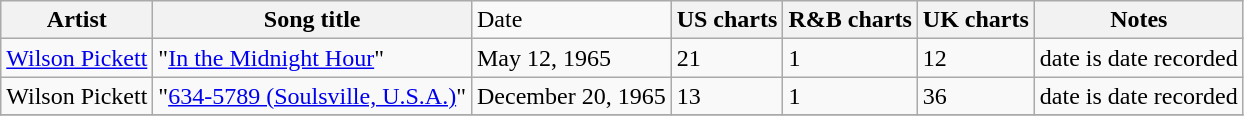<table class="wikitable sortable">
<tr>
<th>Artist</th>
<th>Song title</th>
<td>Date</td>
<th>US charts</th>
<th>R&B charts</th>
<th>UK charts</th>
<th>Notes</th>
</tr>
<tr>
<td><a href='#'>Wilson Pickett</a></td>
<td>"<a href='#'>In the Midnight Hour</a>"</td>
<td>May 12, 1965</td>
<td>21</td>
<td>1</td>
<td>12</td>
<td>date is date recorded</td>
</tr>
<tr>
<td>Wilson Pickett</td>
<td>"<a href='#'>634-5789 (Soulsville, U.S.A.)</a>"</td>
<td>December 20, 1965</td>
<td>13</td>
<td>1</td>
<td>36</td>
<td>date is date recorded</td>
</tr>
<tr>
</tr>
</table>
